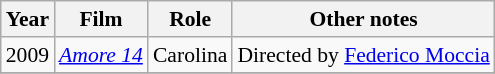<table class="wikitable" style="font-size: 90%;">
<tr>
<th>Year</th>
<th>Film</th>
<th>Role</th>
<th>Other notes</th>
</tr>
<tr>
<td rowspan="1">2009</td>
<td><em><a href='#'>Amore 14</a></em></td>
<td>Carolina</td>
<td>Directed by <a href='#'>Federico Moccia</a></td>
</tr>
<tr>
</tr>
</table>
